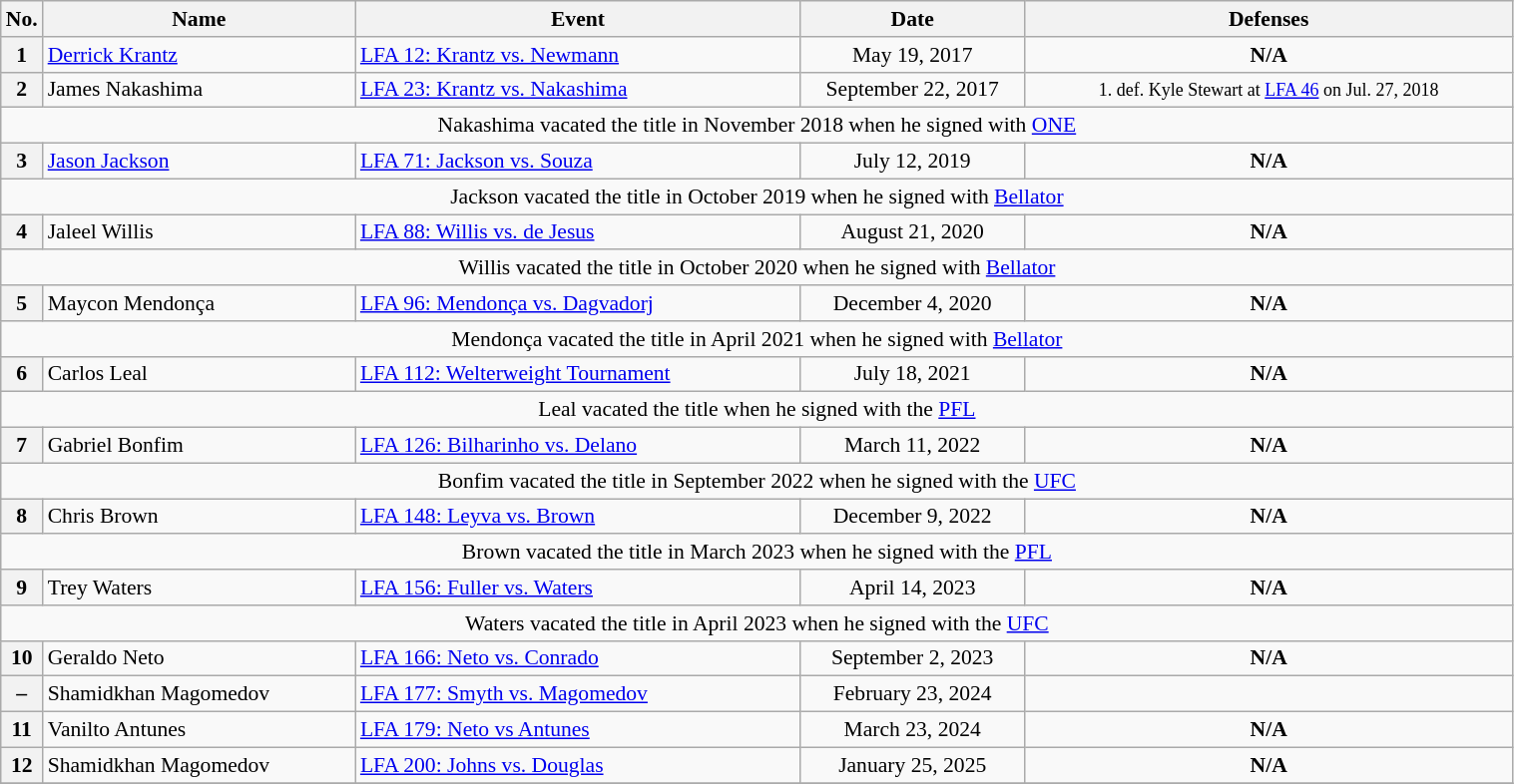<table class="wikitable" style="width:80%; font-size:90%">
<tr>
<th style= width:1%;">No.</th>
<th style= width:21%;">Name</th>
<th style= width:30%;">Event</th>
<th style=width:15%;">Date</th>
<th style= width:40%;">Defenses</th>
</tr>
<tr>
<th>1</th>
<td align=left> <a href='#'>Derrick Krantz</a> <br></td>
<td align=left><a href='#'>LFA 12: Krantz vs. Newmann</a> <br></td>
<td align=center>May 19, 2017</td>
<td align=center><strong>N/A</strong></td>
</tr>
<tr>
<th>2</th>
<td align=left> James Nakashima</td>
<td align=left><a href='#'>LFA 23: Krantz vs. Nakashima</a> <br></td>
<td align=center>September 22, 2017</td>
<td align=center><small>1. def. Kyle Stewart at <a href='#'>LFA 46</a> on Jul. 27, 2018</small></td>
</tr>
<tr>
<td align="center" colspan="6">Nakashima vacated the title in November 2018 when he signed with <a href='#'>ONE</a></td>
</tr>
<tr>
<th>3</th>
<td align=left> <a href='#'>Jason Jackson</a> <br></td>
<td align=left><a href='#'>LFA 71: Jackson vs. Souza</a> <br></td>
<td align=center>July 12, 2019</td>
<td align=center><strong>N/A</strong></td>
</tr>
<tr>
<td align="center" colspan="6">Jackson vacated the title in October 2019 when he signed with <a href='#'>Bellator</a></td>
</tr>
<tr>
<th>4</th>
<td align=left> Jaleel Willis <br></td>
<td align=left><a href='#'>LFA 88: Willis vs. de Jesus</a> <br></td>
<td align=center>August 21, 2020</td>
<td align=center><strong>N/A</strong></td>
</tr>
<tr>
<td align="center" colspan="6">Willis vacated the title in October 2020 when he signed with <a href='#'>Bellator</a></td>
</tr>
<tr>
<th>5</th>
<td align=left> Maycon Mendonça <br></td>
<td align=left><a href='#'>LFA 96: Mendonça vs. Dagvadorj</a> <br></td>
<td align=center>December 4, 2020</td>
<td align=center><strong>N/A</strong></td>
</tr>
<tr>
<td align="center" colspan="6">Mendonça vacated the title in April 2021 when he signed with <a href='#'>Bellator</a></td>
</tr>
<tr>
<th>6</th>
<td align=left> Carlos Leal <br></td>
<td align=left><a href='#'>LFA 112: Welterweight Tournament</a> <br></td>
<td align=center>July 18, 2021</td>
<td align=center><strong>N/A</strong></td>
</tr>
<tr>
<td align="center" colspan="6">Leal vacated the title when he signed with the <a href='#'>PFL</a></td>
</tr>
<tr>
<th>7</th>
<td align=left> Gabriel Bonfim <br></td>
<td align=left><a href='#'>LFA 126: Bilharinho vs. Delano</a> <br></td>
<td align=center>March 11, 2022</td>
<td align=center><strong>N/A</strong></td>
</tr>
<tr>
<td align="center" colspan="6">Bonfim vacated the title in September 2022 when he signed with the <a href='#'>UFC</a></td>
</tr>
<tr>
<th>8</th>
<td align=left> Chris Brown <br></td>
<td align=left><a href='#'>LFA 148: Leyva vs. Brown</a> <br></td>
<td align=center>December 9, 2022</td>
<td align=center><strong>N/A</strong></td>
</tr>
<tr>
<td align="center" colspan="6">Brown vacated the title in March 2023 when he signed with the <a href='#'>PFL</a></td>
</tr>
<tr>
<th>9</th>
<td align=left> Trey Waters <br></td>
<td align=left><a href='#'>LFA 156: Fuller vs. Waters</a> <br></td>
<td align=center>April 14, 2023</td>
<td align=center><strong>N/A</strong></td>
</tr>
<tr>
<td align="center" colspan="6">Waters vacated the title in April 2023 when he signed with the <a href='#'>UFC</a></td>
</tr>
<tr>
<th>10</th>
<td align=left> Geraldo Neto <br></td>
<td align=left><a href='#'>LFA 166: Neto vs. Conrado</a> <br></td>
<td align=center>September 2, 2023</td>
<td align=center><strong>N/A</strong></td>
</tr>
<tr>
<th>–</th>
<td align=left> Shamidkhan Magomedov <br></td>
<td align=left><a href='#'>LFA 177: Smyth vs. Magomedov</a> <br></td>
<td align=center>February 23, 2024</td>
<td align=center></td>
</tr>
<tr>
<th>11</th>
<td align=left> Vanilto Antunes</td>
<td align=left><a href='#'>LFA 179: Neto vs Antunes</a> <br></td>
<td align=center>March 23, 2024</td>
<td align=center><strong>N/A</strong></td>
</tr>
<tr>
<th>12</th>
<td align=left> Shamidkhan Magomedov</td>
<td align=left><a href='#'>LFA 200: Johns vs. Douglas</a> <br></td>
<td align=center>January 25, 2025</td>
<td align=center><strong>N/A</strong></td>
</tr>
<tr>
</tr>
</table>
